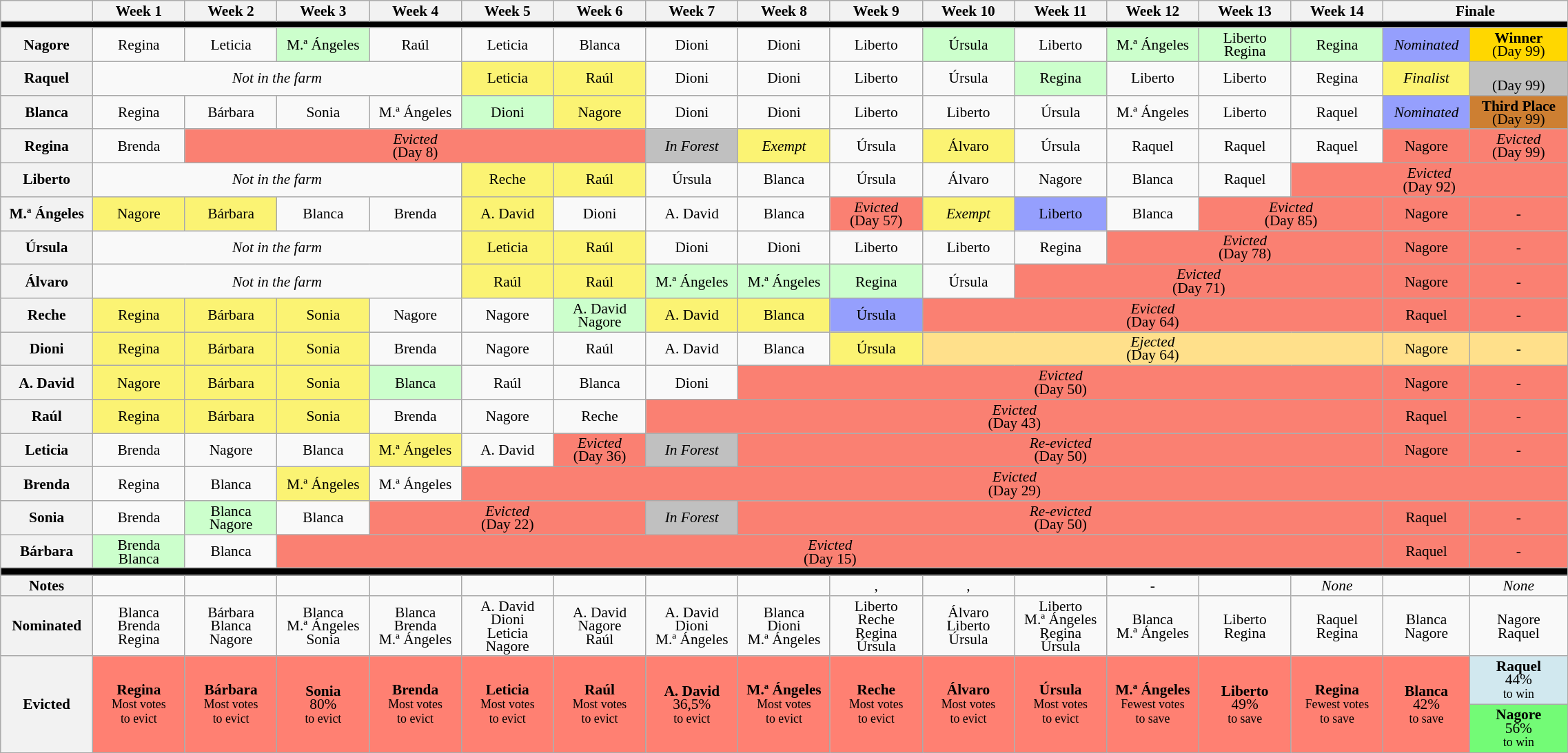<table class="wikitable" style="text-align:center; width: 120%; font-size:89%; line-height:13px">
<tr>
<th style="width: 5%;"></th>
<th style="width: 5%;">Week 1</th>
<th style="width: 5%;">Week 2</th>
<th style="width: 5%;">Week 3</th>
<th style="width: 5%;">Week 4</th>
<th style="width: 5%;">Week 5</th>
<th style="width: 5%;">Week 6</th>
<th style="width: 5%;">Week 7</th>
<th style="width: 5%;">Week 8</th>
<th style="width: 5%;">Week 9</th>
<th style="width: 5%;">Week 10</th>
<th style="width: 5%;">Week 11</th>
<th style="width: 5%;">Week 12</th>
<th style="width: 5%;">Week 13</th>
<th style="width: 5%;">Week 14</th>
<th colspan="2" style="width: 10%;">Finale</th>
</tr>
<tr>
<th style="background:#000000;" colspan="17"></th>
</tr>
<tr>
<th>Nagore</th>
<td>Regina</td>
<td>Leticia</td>
<td style="background:#CCFFCC">M.ª Ángeles</td>
<td>Raúl</td>
<td>Leticia</td>
<td>Blanca</td>
<td>Dioni</td>
<td>Dioni</td>
<td>Liberto</td>
<td style="background:#CCFFCC">Úrsula</td>
<td>Liberto</td>
<td style="background:#CCFFCC">M.ª Ángeles</td>
<td style="background:#CCFFCC">Liberto<br>Regina</td>
<td style="background:#CCFFCC">Regina</td>
<td style="background:#959FFD; text-align:center"><em>Nominated</em></td>
<td style="background:Gold; text-align:center"><strong>Winner</strong> <br> (Day 99)</td>
</tr>
<tr>
<th>Raquel</th>
<td colspan=4><em>Not in the farm</em></td>
<td style="background:#FBF373">Leticia</td>
<td style="background:#FBF373">Raúl</td>
<td>Dioni</td>
<td>Dioni</td>
<td>Liberto</td>
<td>Úrsula</td>
<td style="background:#CCFFCC">Regina</td>
<td>Liberto</td>
<td>Liberto</td>
<td>Regina</td>
<td style="background:#FBF373"><em>Finalist</em></td>
<td style="background:Silver; text-align:center"><strong></strong> <br> (Day 99)</td>
</tr>
<tr>
<th>Blanca</th>
<td>Regina</td>
<td>Bárbara</td>
<td>Sonia</td>
<td>M.ª Ángeles</td>
<td style="background:#CCFFCC">Dioni</td>
<td style="background:#FBF373">Nagore</td>
<td>Dioni</td>
<td>Dioni</td>
<td>Liberto</td>
<td>Liberto</td>
<td>Úrsula</td>
<td>M.ª Ángeles</td>
<td>Liberto</td>
<td>Raquel</td>
<td style="background:#959FFD; text-align:center"><em>Nominated</em></td>
<td style="background:#CD7F32"><strong>Third Place</strong><br>(Day 99)</td>
</tr>
<tr>
<th>Regina</th>
<td>Brenda</td>
<td style="background:#FA8072" colspan=5><em>Evicted</em><br>(Day 8)</td>
<td style="background:#C0C0C0" colspan=1><em>In Forest</em></td>
<td style="background:#FBF373"><em>Exempt</em></td>
<td>Úrsula</td>
<td style="background:#FBF373">Álvaro</td>
<td>Úrsula</td>
<td>Raquel</td>
<td>Raquel</td>
<td>Raquel</td>
<td style="background:#FA8072">Nagore</td>
<td style="background:#FA8072"><em>Evicted</em><br>(Day 99)</td>
</tr>
<tr>
<th>Liberto</th>
<td colspan=4><em>Not in the farm</em></td>
<td style="background:#FBF373">Reche</td>
<td style="background:#FBF373">Raúl</td>
<td>Úrsula</td>
<td>Blanca</td>
<td>Úrsula</td>
<td>Álvaro</td>
<td>Nagore</td>
<td>Blanca</td>
<td>Raquel</td>
<td style="background:#FA8072" colspan=3><em>Evicted</em><br>(Day 92)</td>
</tr>
<tr>
<th>M.ª Ángeles</th>
<td style="background:#FBF373">Nagore</td>
<td style="background:#FBF373">Bárbara</td>
<td>Blanca</td>
<td>Brenda</td>
<td style="background:#FBF373">A. David</td>
<td>Dioni</td>
<td>A. David</td>
<td>Blanca</td>
<td style="background:#FA8072"><em>Evicted</em><br>(Day 57)</td>
<td style="background:#FBF373"><em>Exempt</em></td>
<td style="background:#959FFD; text-align:center">Liberto</td>
<td>Blanca</td>
<td style="background:#FA8072" colspan=2><em>Evicted</em><br>(Day 85)</td>
<td style="background:#FA8072">Nagore</td>
<td style="background:#FA8072">-</td>
</tr>
<tr>
<th>Úrsula</th>
<td colspan=4><em>Not in the farm</em></td>
<td style="background:#FBF373">Leticia</td>
<td style="background:#FBF373">Raúl</td>
<td>Dioni</td>
<td>Dioni</td>
<td>Liberto</td>
<td>Liberto</td>
<td>Regina</td>
<td style="background:#FA8072" colspan=3><em>Evicted</em><br>(Day 78)</td>
<td style="background:#FA8072">Nagore</td>
<td style="background:#FA8072">-</td>
</tr>
<tr>
<th>Álvaro</th>
<td colspan=4><em>Not in the farm</em></td>
<td style="background:#FBF373">Raúl</td>
<td style="background:#FBF373">Raúl</td>
<td style="background:#CCFFCC">M.ª Ángeles</td>
<td style="background:#CCFFCC">M.ª Ángeles</td>
<td style="background:#CCFFCC">Regina</td>
<td>Úrsula</td>
<td style="background:#FA8072" colspan=4><em>Evicted</em><br>(Day 71)</td>
<td style="background:#FA8072">Nagore</td>
<td style="background:#FA8072">-</td>
</tr>
<tr>
<th>Reche</th>
<td style="background:#FBF373">Regina</td>
<td style="background:#FBF373">Bárbara</td>
<td style="background:#FBF373">Sonia</td>
<td>Nagore</td>
<td>Nagore</td>
<td style="background:#CCFFCC">A. David<br>Nagore</td>
<td style="background:#FBF373">A. David</td>
<td style="background:#FBF373">Blanca</td>
<td style="background:#959FFD; text-align:center">Úrsula</td>
<td style="background:#FA8072" colspan=5><em>Evicted</em><br>(Day 64)</td>
<td style="background:#FA8072">Raquel</td>
<td style="background:#FA8072">-</td>
</tr>
<tr>
<th>Dioni</th>
<td style="background:#FBF373">Regina</td>
<td style="background:#FBF373">Bárbara</td>
<td style="background:#FBF373">Sonia</td>
<td>Brenda</td>
<td>Nagore</td>
<td>Raúl</td>
<td>A. David</td>
<td>Blanca</td>
<td style="background:#FBF373">Úrsula</td>
<td style="background:#FFE08B" colspan=5><em>Ejected</em><br>(Day 64)</td>
<td style="background:#FFE08B">Nagore</td>
<td style="background:#FFE08B">-</td>
</tr>
<tr>
<th>A. David</th>
<td style="background:#FBF373">Nagore</td>
<td style="background:#FBF373">Bárbara</td>
<td style="background:#FBF373">Sonia</td>
<td style="background:#CCFFCC">Blanca</td>
<td>Raúl</td>
<td>Blanca</td>
<td>Dioni</td>
<td style="background:#FA8072" colspan=7><em>Evicted</em><br>(Day 50)</td>
<td style="background:#FA8072">Nagore</td>
<td style="background:#FA8072">-</td>
</tr>
<tr>
<th>Raúl</th>
<td style="background:#FBF373">Regina</td>
<td style="background:#FBF373">Bárbara</td>
<td style="background:#FBF373">Sonia</td>
<td>Brenda</td>
<td>Nagore</td>
<td>Reche</td>
<td style="background:#FA8072" colspan=8><em>Evicted</em><br>(Day 43)</td>
<td style="background:#FA8072">Raquel</td>
<td style="background:#FA8072">-</td>
</tr>
<tr>
<th>Leticia</th>
<td>Brenda</td>
<td>Nagore</td>
<td>Blanca</td>
<td style="background:#FBF373">M.ª Ángeles</td>
<td>A. David</td>
<td style="background:#FA8072" colspan=1><em>Evicted</em><br>(Day 36)</td>
<td style="background:#C0C0C0" colspan=1><em>In Forest</em></td>
<td style="background:#FA8072" colspan=7><em>Re-evicted</em><br>(Day 50)</td>
<td style="background:#FA8072">Nagore</td>
<td style="background:#FA8072">-</td>
</tr>
<tr>
<th>Brenda</th>
<td>Regina</td>
<td>Blanca</td>
<td style="background:#FBF373">M.ª Ángeles</td>
<td>M.ª Ángeles</td>
<td style="background:#FA8072" colspan=12><em>Evicted</em><br>(Day 29)</td>
</tr>
<tr>
<th>Sonia</th>
<td>Brenda</td>
<td style="background:#CCFFCC">Blanca<br>Nagore</td>
<td>Blanca</td>
<td style="background:#FA8072" colspan=3><em>Evicted</em><br>(Day 22)</td>
<td style="background:#C0C0C0" colspan=1><em>In Forest</em></td>
<td style="background:#FA8072" colspan=7><em>Re-evicted</em><br>(Day 50)</td>
<td style="background:#FA8072">Raquel</td>
<td style="background:#FA8072">-</td>
</tr>
<tr>
<th>Bárbara</th>
<td style="background:#CCFFCC">Brenda<br>Blanca</td>
<td>Blanca</td>
<td style="background:#FA8072" colspan=12><em>Evicted</em><br>(Day 15)</td>
<td style="background:#FA8072">Raquel</td>
<td style="background:#FA8072">-</td>
</tr>
<tr>
<th style="background:#000000;" colspan="17"></th>
</tr>
<tr>
<th>Notes</th>
<td><em></em></td>
<td><em></em></td>
<td><em></em></td>
<td><em></em></td>
<td><em></em></td>
<td><em></em></td>
<td><em></em></td>
<td><em></em></td>
<td><em></em>, <em></em></td>
<td><em></em>, <em></em></td>
<td><em></em></td>
<td>-</td>
<td><em></em></td>
<td><em>None</em></td>
<td><em></em></td>
<td><em>None</em></td>
</tr>
<tr>
<th>Nominated</th>
<td>Blanca<br>Brenda<br>Regina</td>
<td>Bárbara<br>Blanca<br>Nagore</td>
<td>Blanca<br>M.ª Ángeles<br>Sonia</td>
<td>Blanca<br>Brenda<br>M.ª Ángeles<br></td>
<td>A. David<br>Dioni<br>Leticia<br>Nagore</td>
<td>A. David<br>Nagore<br>Raúl</td>
<td>A. David<br>Dioni<br>M.ª Ángeles</td>
<td>Blanca<br>Dioni<br>M.ª Ángeles</td>
<td>Liberto<br>Reche<br>Regina<br>Úrsula</td>
<td>Álvaro<br>Liberto<br>Úrsula</td>
<td>Liberto<br>M.ª Ángeles<br>Regina<br>Úrsula</td>
<td>Blanca<br>M.ª Ángeles</td>
<td>Liberto<br>Regina</td>
<td>Raquel<br>Regina</td>
<td>Blanca<br>Nagore</td>
<td>Nagore<br>Raquel</td>
</tr>
<tr>
<th rowspan="2">Evicted</th>
<td rowspan="2" style="background:#FF8072"><strong>Regina</strong><br><small>Most votes<br>to evict</small></td>
<td rowspan="2" style="background:#FF8072"><strong>Bárbara</strong><br><small>Most votes<br>to evict</small></td>
<td rowspan="2" style="background:#FF8072"><strong>Sonia</strong><br>80%<br><small>to evict</small></td>
<td rowspan="2" style="background:#FF8072"><strong>Brenda</strong><br><small>Most votes<br>to evict</small></td>
<td rowspan="2" style="background:#FF8072"><strong>Leticia</strong><br><small>Most votes<br>to evict</small></td>
<td rowspan="2" style="background:#FF8072"><strong>Raúl</strong><br><small>Most votes<br>to evict</small></td>
<td rowspan="2" style="background:#FF8072"><strong>A. David</strong><br>36,5%<br><small>to evict</small></td>
<td rowspan="2" style="background:#FF8072"><strong>M.ª Ángeles</strong><br><small>Most votes<br>to evict</small></td>
<td rowspan="2" style="background:#FF8072"><strong>Reche</strong><br><small>Most votes<br>to evict</small></td>
<td rowspan="2" style="background:#FF8072"><strong>Álvaro</strong><br><small>Most votes<br>to evict</small></td>
<td rowspan="2" style="background:#FF8072"><strong>Úrsula</strong><br><small>Most votes<br>to evict</small></td>
<td rowspan="2" style="background:#FF8072"><strong>M.ª Ángeles</strong><br><small>Fewest votes<br>to save</small></td>
<td rowspan="2" style="background:#FF8072"><strong>Liberto</strong><br>49%<br><small>to save</small></td>
<td rowspan="2" style="background:#FF8072"><strong>Regina</strong><br><small>Fewest votes<br>to save</small></td>
<td rowspan="2" style="background:#FF8072"><strong>Blanca</strong><br>42%<br><small>to save</small></td>
<td style="background:#D1E8EF"><strong>Raquel</strong><br>44%<br><small>to win</small></td>
</tr>
<tr>
<td style="background:#73FB76"><strong>Nagore</strong><br>56%<br><small>to win</small></td>
</tr>
</table>
